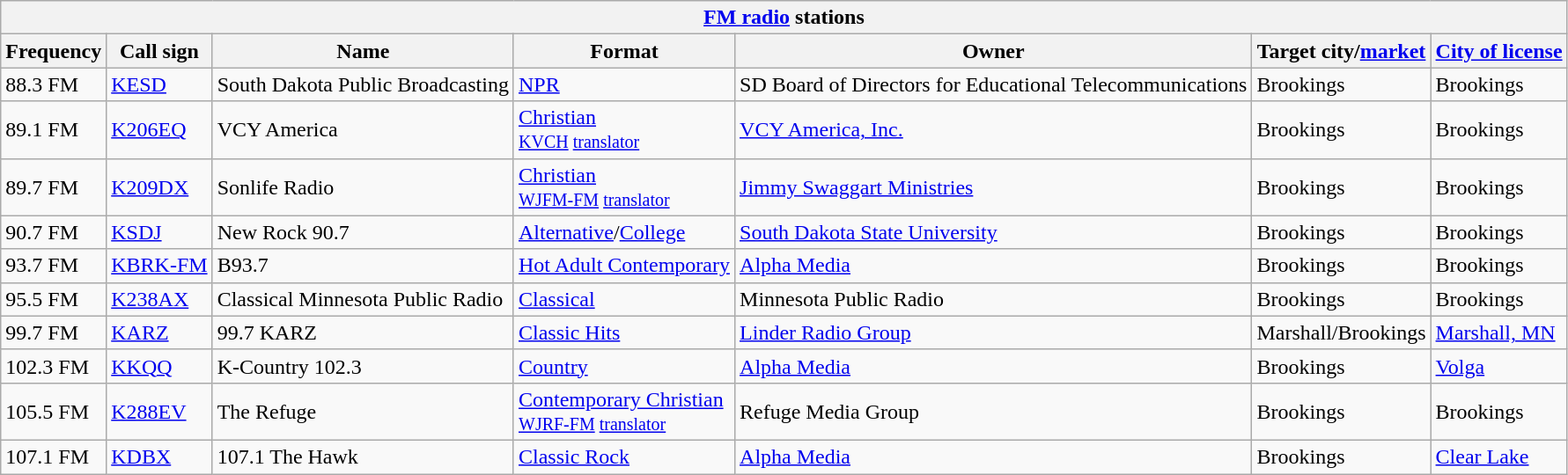<table class="wikitable">
<tr>
<th align="center" colspan="7"><strong><a href='#'>FM radio</a> stations</strong></th>
</tr>
<tr>
<th>Frequency</th>
<th>Call sign</th>
<th>Name</th>
<th>Format</th>
<th>Owner</th>
<th>Target city/<a href='#'>market</a></th>
<th><a href='#'>City of license</a></th>
</tr>
<tr>
<td>88.3 FM</td>
<td><a href='#'>KESD</a></td>
<td>South Dakota Public Broadcasting</td>
<td><a href='#'>NPR</a></td>
<td>SD Board of Directors for Educational Telecommunications</td>
<td>Brookings</td>
<td>Brookings</td>
</tr>
<tr>
<td>89.1 FM</td>
<td><a href='#'>K206EQ</a></td>
<td>VCY America</td>
<td><a href='#'>Christian</a><br><small><a href='#'>KVCH</a> <a href='#'>translator</a></small></td>
<td><a href='#'>VCY America, Inc.</a></td>
<td>Brookings</td>
<td>Brookings</td>
</tr>
<tr>
<td>89.7 FM</td>
<td><a href='#'>K209DX</a></td>
<td>Sonlife Radio</td>
<td><a href='#'>Christian</a><br><small><a href='#'>WJFM-FM</a> <a href='#'>translator</a></small></td>
<td><a href='#'>Jimmy Swaggart Ministries</a></td>
<td>Brookings</td>
<td>Brookings</td>
</tr>
<tr>
<td>90.7 FM</td>
<td><a href='#'>KSDJ</a></td>
<td>New Rock 90.7</td>
<td><a href='#'>Alternative</a>/<a href='#'>College</a></td>
<td><a href='#'>South Dakota State University</a></td>
<td>Brookings</td>
<td>Brookings</td>
</tr>
<tr>
<td>93.7 FM</td>
<td><a href='#'>KBRK-FM</a></td>
<td>B93.7</td>
<td><a href='#'>Hot Adult Contemporary</a></td>
<td><a href='#'>Alpha Media</a></td>
<td>Brookings</td>
<td>Brookings</td>
</tr>
<tr>
<td>95.5 FM</td>
<td><a href='#'>K238AX</a></td>
<td>Classical Minnesota Public Radio</td>
<td><a href='#'>Classical</a></td>
<td>Minnesota Public Radio</td>
<td>Brookings</td>
<td>Brookings</td>
</tr>
<tr>
<td>99.7 FM</td>
<td><a href='#'>KARZ</a></td>
<td>99.7 KARZ</td>
<td><a href='#'>Classic Hits</a></td>
<td><a href='#'>Linder Radio Group</a></td>
<td>Marshall/Brookings</td>
<td><a href='#'>Marshall, MN</a></td>
</tr>
<tr>
<td>102.3 FM</td>
<td><a href='#'>KKQQ</a></td>
<td>K-Country 102.3</td>
<td><a href='#'>Country</a></td>
<td><a href='#'>Alpha Media</a></td>
<td>Brookings</td>
<td><a href='#'>Volga</a></td>
</tr>
<tr>
<td>105.5 FM</td>
<td><a href='#'>K288EV</a></td>
<td>The Refuge</td>
<td><a href='#'>Contemporary Christian</a><br><small><a href='#'>WJRF-FM</a> <a href='#'>translator</a></small></td>
<td>Refuge Media Group</td>
<td>Brookings</td>
<td>Brookings</td>
</tr>
<tr>
<td>107.1 FM</td>
<td><a href='#'>KDBX</a></td>
<td>107.1 The Hawk</td>
<td><a href='#'>Classic Rock</a></td>
<td><a href='#'>Alpha Media</a></td>
<td>Brookings</td>
<td><a href='#'>Clear Lake</a></td>
</tr>
</table>
